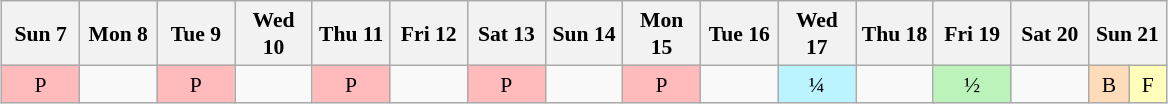<table class="wikitable" style="margin:0.5em auto; font-size:90%; line-height:1.25em; text-align:center">
<tr>
<th width="45">Sun 7</th>
<th width="45">Mon 8</th>
<th width="45">Tue 9</th>
<th width="45">Wed 10</th>
<th width="45">Thu 11</th>
<th width="45">Fri 12</th>
<th width="45">Sat 13</th>
<th width="45">Sun 14</th>
<th width="45">Mon 15</th>
<th width="45" colspan="2">Tue 16</th>
<th width="45" colspan="2">Wed 17</th>
<th width="45" colspan="2">Thu 18</th>
<th width="45">Fri 19</th>
<th width="45" colspan="2">Sat 20</th>
<th width="45" colspan="2">Sun 21</th>
</tr>
<tr>
<td bgcolor="#FFBBBB">P</td>
<td></td>
<td bgcolor="#FFBBBB">P</td>
<td></td>
<td bgcolor="#FFBBBB">P</td>
<td></td>
<td bgcolor="#FFBBBB">P</td>
<td></td>
<td bgcolor="#FFBBBB">P</td>
<td colspan="2"></td>
<td bgcolor="#BBF3FF" colspan="2">¼</td>
<td colspan="2"></td>
<td bgcolor="#BBF3BB">½</td>
<td colspan="2"></td>
<td bgcolor="#FEDCBA">B</td>
<td bgcolor="#FFFFBB">F</td>
</tr>
</table>
